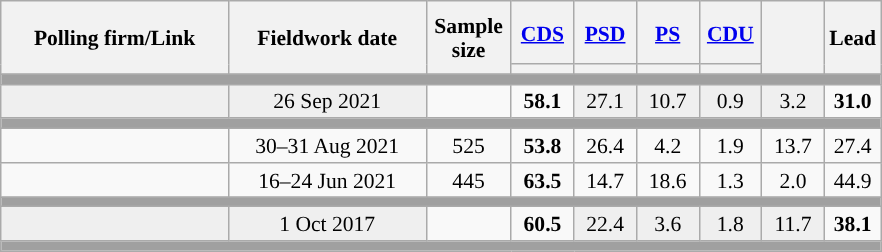<table class="wikitable sortable mw-datatable" style="text-align:center;font-size:90%;line-height:16px;">
<tr style="height:42px;">
<th style="width:145px;" rowspan="2">Polling firm/Link</th>
<th style="width:125px;" rowspan="2">Fieldwork date</th>
<th class="unsortable" style="width:50px;" rowspan="2">Sample size</th>
<th class="unsortable" style="width:35px;"><a href='#'>CDS</a></th>
<th class="unsortable" style="width:35px;"><a href='#'>PSD</a></th>
<th class="unsortable" style="width:35px;"><a href='#'>PS</a></th>
<th class="unsortable" style="width:35px;"><a href='#'>CDU</a></th>
<th class="unsortable" style="width:35px;" rowspan="2"></th>
<th class="unsortable" style="width:30px;" rowspan="2">Lead</th>
</tr>
<tr>
<th class="unsortable" style="color:inherit;background:"></th>
<th class="unsortable" style="color:inherit;background:"></th>
<th class="unsortable" style="color:inherit;background:"></th>
<th class="unsortable" style="color:inherit;background:"></th>
</tr>
<tr>
<td colspan="9" style="background:#A0A0A0"></td>
</tr>
<tr>
<td style="background:#EFEFEF;"><strong></strong></td>
<td style="background:#EFEFEF;" data-sort-value="2019-10-06">26 Sep 2021</td>
<td></td>
<td><strong>58.1</strong><br></td>
<td style="background:#EFEFEF;">27.1<br></td>
<td style="background:#EFEFEF;">10.7<br></td>
<td style="background:#EFEFEF;">0.9<br></td>
<td style="background:#EFEFEF;">3.2<br></td>
<td style="background:"><strong>31.0</strong></td>
</tr>
<tr>
<td colspan="9" style="background:#A0A0A0"></td>
</tr>
<tr>
<td align="center"><br></td>
<td align="center">30–31 Aug 2021</td>
<td>525</td>
<td align="center" ><strong>53.8</strong><br></td>
<td align="center">26.4<br></td>
<td align="center">4.2<br></td>
<td align="center">1.9<br></td>
<td align="center">13.7<br></td>
<td style="background:">27.4</td>
</tr>
<tr>
<td align="center"></td>
<td align="center">16–24 Jun 2021</td>
<td align="center">445</td>
<td align="center" ><strong>63.5</strong></td>
<td align="center">14.7</td>
<td align="center">18.6</td>
<td align="center">1.3</td>
<td align="center">2.0</td>
<td style="background:">44.9</td>
</tr>
<tr>
<td colspan="9" style="background:#A0A0A0"></td>
</tr>
<tr>
<td style="background:#EFEFEF;"><strong></strong></td>
<td style="background:#EFEFEF;" data-sort-value="2019-10-06">1 Oct 2017</td>
<td></td>
<td><strong>60.5</strong><br></td>
<td style="background:#EFEFEF;">22.4<br></td>
<td style="background:#EFEFEF;">3.6<br></td>
<td style="background:#EFEFEF;">1.8<br></td>
<td style="background:#EFEFEF;">11.7<br></td>
<td style="background:"><strong>38.1</strong></td>
</tr>
<tr>
<td colspan="9" style="background:#A0A0A0"></td>
</tr>
</table>
